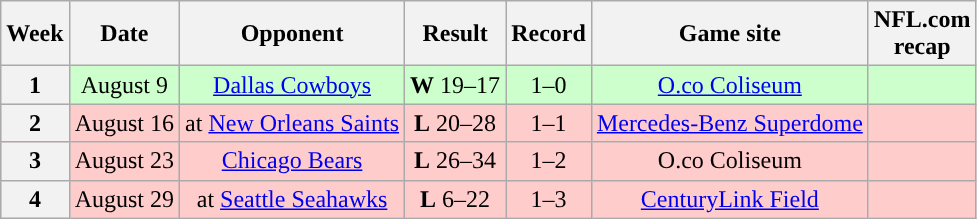<table class="wikitable" style="align=center">
<tr>
<th +>Week</th>
<th +>Date</th>
<th +>Opponent</th>
<th +>Result</th>
<th +>Record</th>
<th +>Game site</th>
<th +>NFL.com<br>recap</th>
</tr>
<tr style="background:#cfc; text-align:center;">
<th>1</th>
<td>August 9</td>
<td><a href='#'>Dallas Cowboys</a></td>
<td><strong>W</strong> 19–17</td>
<td>1–0</td>
<td><a href='#'>O.co Coliseum</a></td>
<td></td>
</tr>
<tr style="background:#fcc; text-align:center;">
<th>2</th>
<td>August 16</td>
<td>at <a href='#'>New Orleans Saints</a></td>
<td><strong>L</strong> 20–28</td>
<td>1–1</td>
<td><a href='#'>Mercedes-Benz Superdome</a></td>
<td></td>
</tr>
<tr style="background:#fcc; text-align:center;">
<th>3</th>
<td>August 23</td>
<td><a href='#'>Chicago Bears</a></td>
<td><strong>L</strong> 26–34</td>
<td>1–2</td>
<td>O.co Coliseum</td>
<td></td>
</tr>
<tr style="background:#fcc; text-align:center;">
<th>4</th>
<td>August 29</td>
<td>at <a href='#'>Seattle Seahawks</a></td>
<td><strong>L</strong> 6–22</td>
<td>1–3</td>
<td><a href='#'>CenturyLink Field</a></td>
<td></td>
</tr>
</table>
